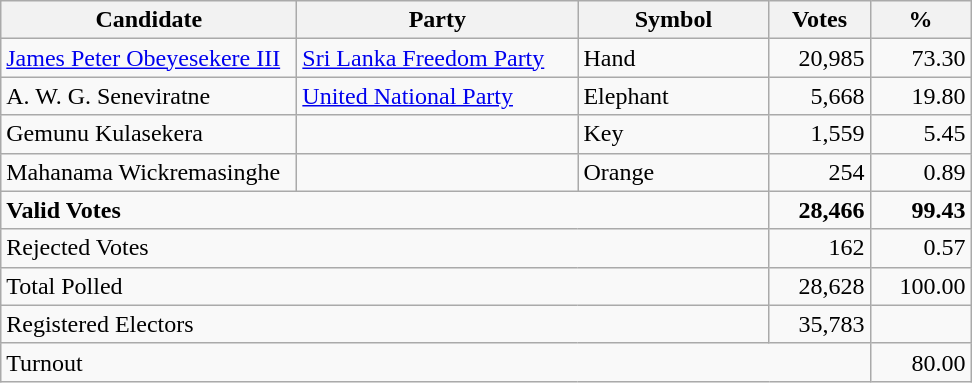<table class="wikitable" border="1" style="text-align:right;">
<tr>
<th align=left width="190">Candidate</th>
<th align=left width="180">Party</th>
<th align=left width="120">Symbol</th>
<th align=left width="60">Votes</th>
<th align=left width="60">%</th>
</tr>
<tr>
<td align=left><a href='#'>James Peter Obeyesekere III</a></td>
<td align=left><a href='#'>Sri Lanka Freedom Party</a></td>
<td align=left>Hand</td>
<td>20,985</td>
<td>73.30</td>
</tr>
<tr>
<td align=left>A. W. G. Seneviratne</td>
<td align=left><a href='#'>United National Party</a></td>
<td align=left>Elephant</td>
<td>5,668</td>
<td>19.80</td>
</tr>
<tr>
<td align=left>Gemunu Kulasekera</td>
<td></td>
<td align=left>Key</td>
<td>1,559</td>
<td>5.45</td>
</tr>
<tr>
<td align=left>Mahanama Wickremasinghe</td>
<td></td>
<td align=left>Orange</td>
<td>254</td>
<td>0.89</td>
</tr>
<tr>
<td align=left colspan=3><strong>Valid Votes</strong></td>
<td><strong>28,466</strong></td>
<td><strong>99.43</strong></td>
</tr>
<tr>
<td align=left colspan=3>Rejected Votes</td>
<td>162</td>
<td>0.57</td>
</tr>
<tr>
<td align=left colspan=3>Total Polled</td>
<td>28,628</td>
<td>100.00</td>
</tr>
<tr>
<td align=left colspan=3>Registered Electors</td>
<td>35,783</td>
<td></td>
</tr>
<tr>
<td align=left colspan=4>Turnout</td>
<td>80.00</td>
</tr>
</table>
